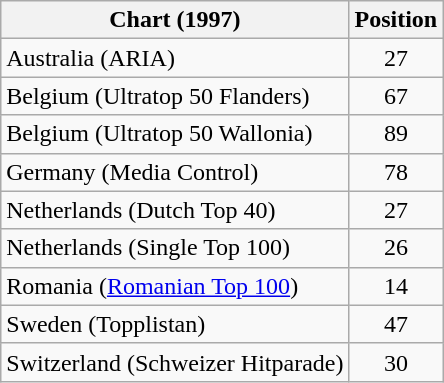<table class="wikitable sortable">
<tr>
<th>Chart (1997)</th>
<th>Position</th>
</tr>
<tr>
<td>Australia (ARIA)</td>
<td align="center">27</td>
</tr>
<tr>
<td>Belgium (Ultratop 50 Flanders)</td>
<td align="center">67</td>
</tr>
<tr>
<td>Belgium (Ultratop 50 Wallonia)</td>
<td align="center">89</td>
</tr>
<tr>
<td>Germany (Media Control)</td>
<td align="center">78</td>
</tr>
<tr>
<td>Netherlands (Dutch Top 40)</td>
<td align="center">27</td>
</tr>
<tr>
<td>Netherlands (Single Top 100)</td>
<td align="center">26</td>
</tr>
<tr>
<td>Romania (<a href='#'>Romanian Top 100</a>)</td>
<td align="center">14</td>
</tr>
<tr>
<td>Sweden (Topplistan)</td>
<td align="center">47</td>
</tr>
<tr>
<td>Switzerland (Schweizer Hitparade)</td>
<td align="center">30</td>
</tr>
</table>
